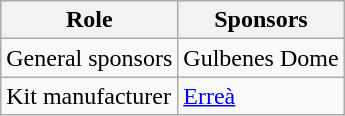<table class="wikitable">
<tr>
<th>Role</th>
<th>Sponsors</th>
</tr>
<tr>
<td>General sponsors</td>
<td> Gulbenes Dome</td>
</tr>
<tr>
<td>Kit manufacturer</td>
<td> <a href='#'>Erreà</a></td>
</tr>
</table>
